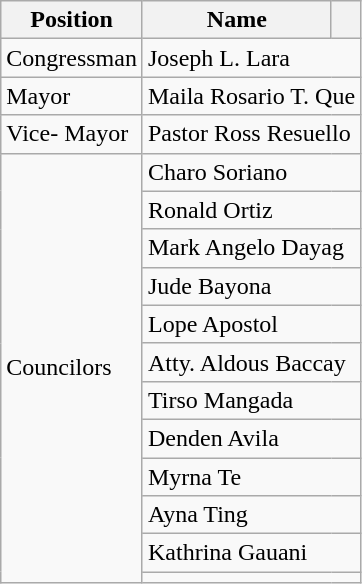<table class="wikitable">
<tr>
<th>Position</th>
<th>Name</th>
<th></th>
</tr>
<tr>
<td>Congressman</td>
<td colspan="2">Joseph L. Lara</td>
</tr>
<tr>
<td>Mayor</td>
<td colspan="2">Maila Rosario T. Que</td>
</tr>
<tr>
<td>Vice- Mayor</td>
<td colspan="2">Pastor Ross Resuello</td>
</tr>
<tr>
<td rowspan="12">Councilors</td>
<td colspan="2">Charo Soriano</td>
</tr>
<tr>
<td colspan="2">Ronald Ortiz</td>
</tr>
<tr>
<td colspan="2">Mark Angelo Dayag</td>
</tr>
<tr>
<td colspan="2">Jude Bayona</td>
</tr>
<tr>
<td colspan="2">Lope Apostol</td>
</tr>
<tr>
<td colspan="2">Atty. Aldous Baccay</td>
</tr>
<tr>
<td colspan="2">Tirso Mangada</td>
</tr>
<tr>
<td colspan="2">Denden Avila</td>
</tr>
<tr>
<td colspan="2">Myrna Te</td>
</tr>
<tr>
<td colspan="2">Ayna Ting</td>
</tr>
<tr>
<td colspan="2">Kathrina Gauani</td>
</tr>
<tr>
<td colspan="2"></td>
</tr>
</table>
